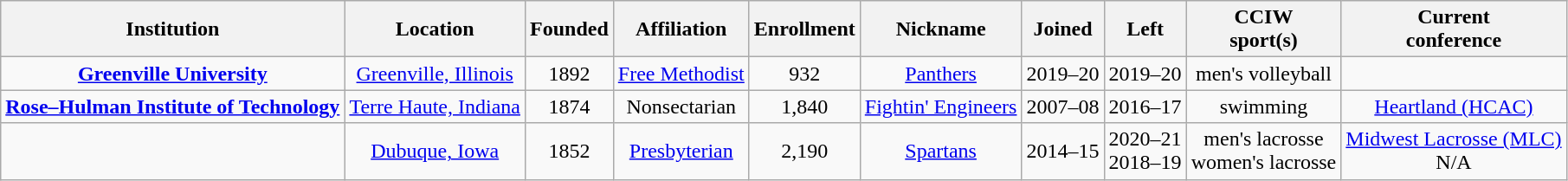<table class="wikitable sortable" style="text-align:center">
<tr>
<th>Institution</th>
<th>Location</th>
<th>Founded</th>
<th>Affiliation</th>
<th>Enrollment</th>
<th>Nickname</th>
<th>Joined</th>
<th>Left</th>
<th>CCIW<br>sport(s)</th>
<th>Current<br>conference</th>
</tr>
<tr>
<td><strong><a href='#'>Greenville University</a></strong></td>
<td><a href='#'>Greenville, Illinois</a></td>
<td>1892</td>
<td><a href='#'>Free Methodist</a></td>
<td>932</td>
<td><a href='#'>Panthers</a></td>
<td>2019–20</td>
<td>2019–20</td>
<td>men's volleyball</td>
<td></td>
</tr>
<tr>
<td><strong><a href='#'>Rose–Hulman Institute of Technology</a></strong></td>
<td><a href='#'>Terre Haute, Indiana</a></td>
<td>1874</td>
<td>Nonsectarian</td>
<td>1,840</td>
<td><a href='#'>Fightin' Engineers</a></td>
<td>2007–08</td>
<td>2016–17</td>
<td>swimming</td>
<td><a href='#'>Heartland (HCAC)</a></td>
</tr>
<tr>
<td><strong></strong></td>
<td><a href='#'>Dubuque, Iowa</a></td>
<td>1852</td>
<td><a href='#'>Presbyterian</a></td>
<td>2,190</td>
<td><a href='#'>Spartans</a></td>
<td>2014–15</td>
<td>2020–21<br>2018–19</td>
<td>men's lacrosse<br>women's lacrosse</td>
<td><a href='#'>Midwest Lacrosse (MLC)</a><br>N/A</td>
</tr>
</table>
